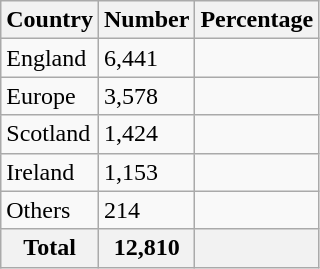<table class="wikitable sortable">
<tr>
<th>Country</th>
<th>Number</th>
<th>Percentage</th>
</tr>
<tr>
<td>England</td>
<td>6,441</td>
<td></td>
</tr>
<tr>
<td>Europe</td>
<td>3,578</td>
<td></td>
</tr>
<tr>
<td>Scotland</td>
<td>1,424</td>
<td></td>
</tr>
<tr>
<td>Ireland</td>
<td>1,153</td>
<td></td>
</tr>
<tr>
<td>Others</td>
<td>214</td>
<td></td>
</tr>
<tr>
<th>Total</th>
<th>12,810</th>
<th></th>
</tr>
</table>
